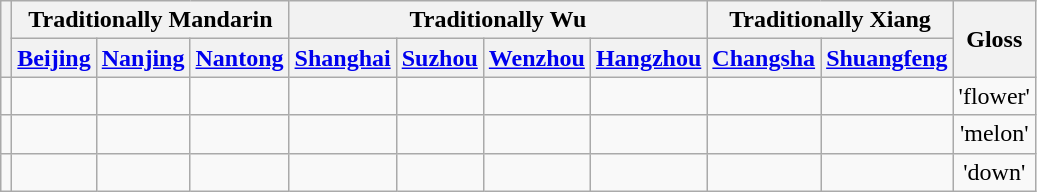<table class="wikitable" style="text-align: center">
<tr>
<th rowspan=2></th>
<th colspan=3>Traditionally Mandarin</th>
<th colspan=4>Traditionally Wu</th>
<th colspan=2>Traditionally Xiang</th>
<th rowspan=2>Gloss</th>
</tr>
<tr>
<th><a href='#'>Beijing</a></th>
<th><a href='#'>Nanjing</a></th>
<th><a href='#'>Nantong</a></th>
<th><a href='#'>Shanghai</a></th>
<th><a href='#'>Suzhou</a></th>
<th><a href='#'>Wenzhou</a></th>
<th><a href='#'>Hangzhou</a></th>
<th><a href='#'>Changsha</a></th>
<th><a href='#'>Shuangfeng</a></th>
</tr>
<tr>
<td></td>
<td></td>
<td></td>
<td></td>
<td></td>
<td></td>
<td></td>
<td></td>
<td></td>
<td></td>
<td>'flower'</td>
</tr>
<tr>
<td></td>
<td></td>
<td></td>
<td></td>
<td></td>
<td></td>
<td></td>
<td></td>
<td></td>
<td></td>
<td>'melon'</td>
</tr>
<tr>
<td></td>
<td></td>
<td></td>
<td></td>
<td></td>
<td></td>
<td></td>
<td></td>
<td></td>
<td></td>
<td>'down'</td>
</tr>
</table>
